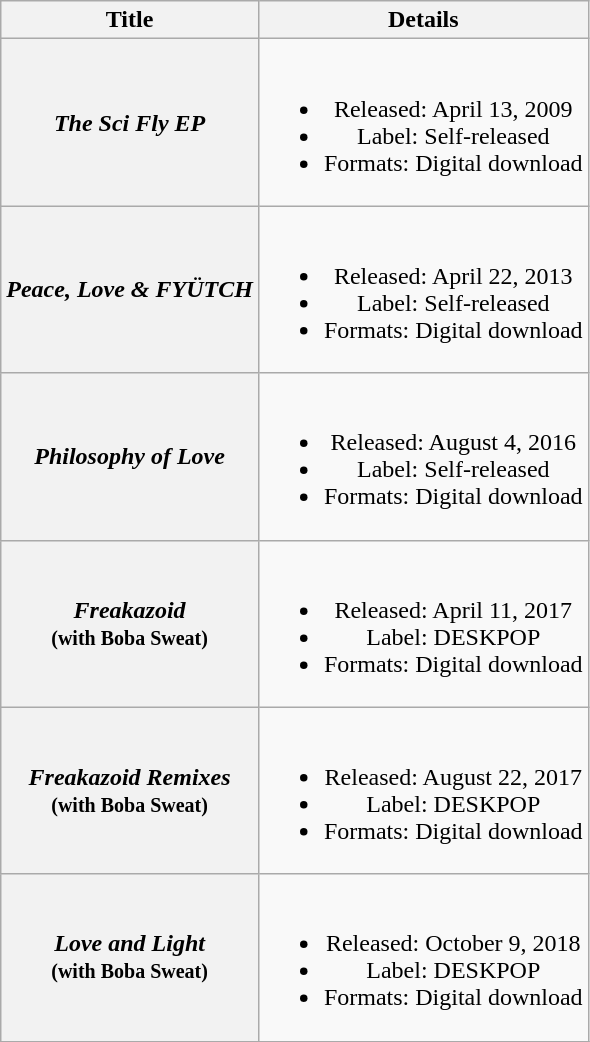<table class="wikitable plainrowheaders" style="text-align:center">
<tr>
<th scope="col">Title</th>
<th scope="col">Details</th>
</tr>
<tr>
<th scope="row"><em>The Sci Fly EP</em></th>
<td><br><ul><li>Released: April 13, 2009</li><li>Label: Self-released</li><li>Formats: Digital download</li></ul></td>
</tr>
<tr>
<th scope="row"><em>Peace, Love & FYÜTCH</em></th>
<td><br><ul><li>Released: April 22, 2013</li><li>Label: Self-released</li><li>Formats: Digital download</li></ul></td>
</tr>
<tr>
<th scope="row"><em>Philosophy of Love</em></th>
<td><br><ul><li>Released: August 4, 2016</li><li>Label: Self-released</li><li>Formats: Digital download</li></ul></td>
</tr>
<tr>
<th scope="row"><em>Freakazoid</em><br><small>(with Boba Sweat)</small></th>
<td><br><ul><li>Released: April 11, 2017</li><li>Label: DESKPOP</li><li>Formats: Digital download</li></ul></td>
</tr>
<tr>
<th scope="row"><em>Freakazoid Remixes</em><br><small>(with Boba Sweat)</small></th>
<td><br><ul><li>Released: August 22, 2017</li><li>Label: DESKPOP</li><li>Formats: Digital download</li></ul></td>
</tr>
<tr>
<th scope="row"><em>Love and Light</em><br><small>(with Boba Sweat)</small></th>
<td><br><ul><li>Released: October 9, 2018</li><li>Label: DESKPOP</li><li>Formats: Digital download</li></ul></td>
</tr>
<tr>
</tr>
</table>
